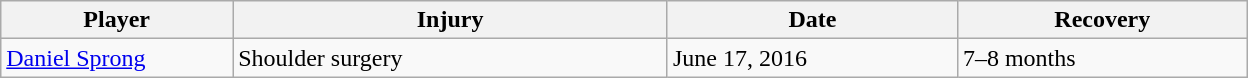<table class="wikitable" style="width:52em; border:0;">
<tr>
<th width=16%>Player</th>
<th width=30% class=unsortable>Injury</th>
<th width=20% class=unsortable>Date</th>
<th width=20% class=unsortable>Recovery</th>
</tr>
<tr>
<td><a href='#'>Daniel Sprong</a></td>
<td>Shoulder surgery</td>
<td>June 17, 2016</td>
<td>7–8 months</td>
</tr>
</table>
